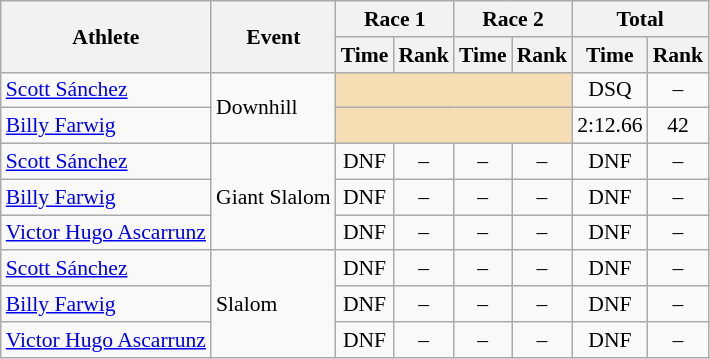<table class="wikitable" style="font-size:90%">
<tr>
<th rowspan="2">Athlete</th>
<th rowspan="2">Event</th>
<th colspan="2">Race 1</th>
<th colspan="2">Race 2</th>
<th colspan="2">Total</th>
</tr>
<tr>
<th>Time</th>
<th>Rank</th>
<th>Time</th>
<th>Rank</th>
<th>Time</th>
<th>Rank</th>
</tr>
<tr>
<td><a href='#'>Scott Sánchez</a></td>
<td rowspan="2">Downhill</td>
<td colspan="4" bgcolor="wheat"></td>
<td align="center">DSQ</td>
<td align="center">–</td>
</tr>
<tr>
<td><a href='#'>Billy Farwig</a></td>
<td colspan="4" bgcolor="wheat"></td>
<td align="center">2:12.66</td>
<td align="center">42</td>
</tr>
<tr>
<td><a href='#'>Scott Sánchez</a></td>
<td rowspan="3">Giant Slalom</td>
<td align="center">DNF</td>
<td align="center">–</td>
<td align="center">–</td>
<td align="center">–</td>
<td align="center">DNF</td>
<td align="center">–</td>
</tr>
<tr>
<td><a href='#'>Billy Farwig</a></td>
<td align="center">DNF</td>
<td align="center">–</td>
<td align="center">–</td>
<td align="center">–</td>
<td align="center">DNF</td>
<td align="center">–</td>
</tr>
<tr>
<td><a href='#'>Victor Hugo Ascarrunz</a></td>
<td align="center">DNF</td>
<td align="center">–</td>
<td align="center">–</td>
<td align="center">–</td>
<td align="center">DNF</td>
<td align="center">–</td>
</tr>
<tr>
<td><a href='#'>Scott Sánchez</a></td>
<td rowspan="3">Slalom</td>
<td align="center">DNF</td>
<td align="center">–</td>
<td align="center">–</td>
<td align="center">–</td>
<td align="center">DNF</td>
<td align="center">–</td>
</tr>
<tr>
<td><a href='#'>Billy Farwig</a></td>
<td align="center">DNF</td>
<td align="center">–</td>
<td align="center">–</td>
<td align="center">–</td>
<td align="center">DNF</td>
<td align="center">–</td>
</tr>
<tr>
<td><a href='#'>Victor Hugo Ascarrunz</a></td>
<td align="center">DNF</td>
<td align="center">–</td>
<td align="center">–</td>
<td align="center">–</td>
<td align="center">DNF</td>
<td align="center">–</td>
</tr>
</table>
